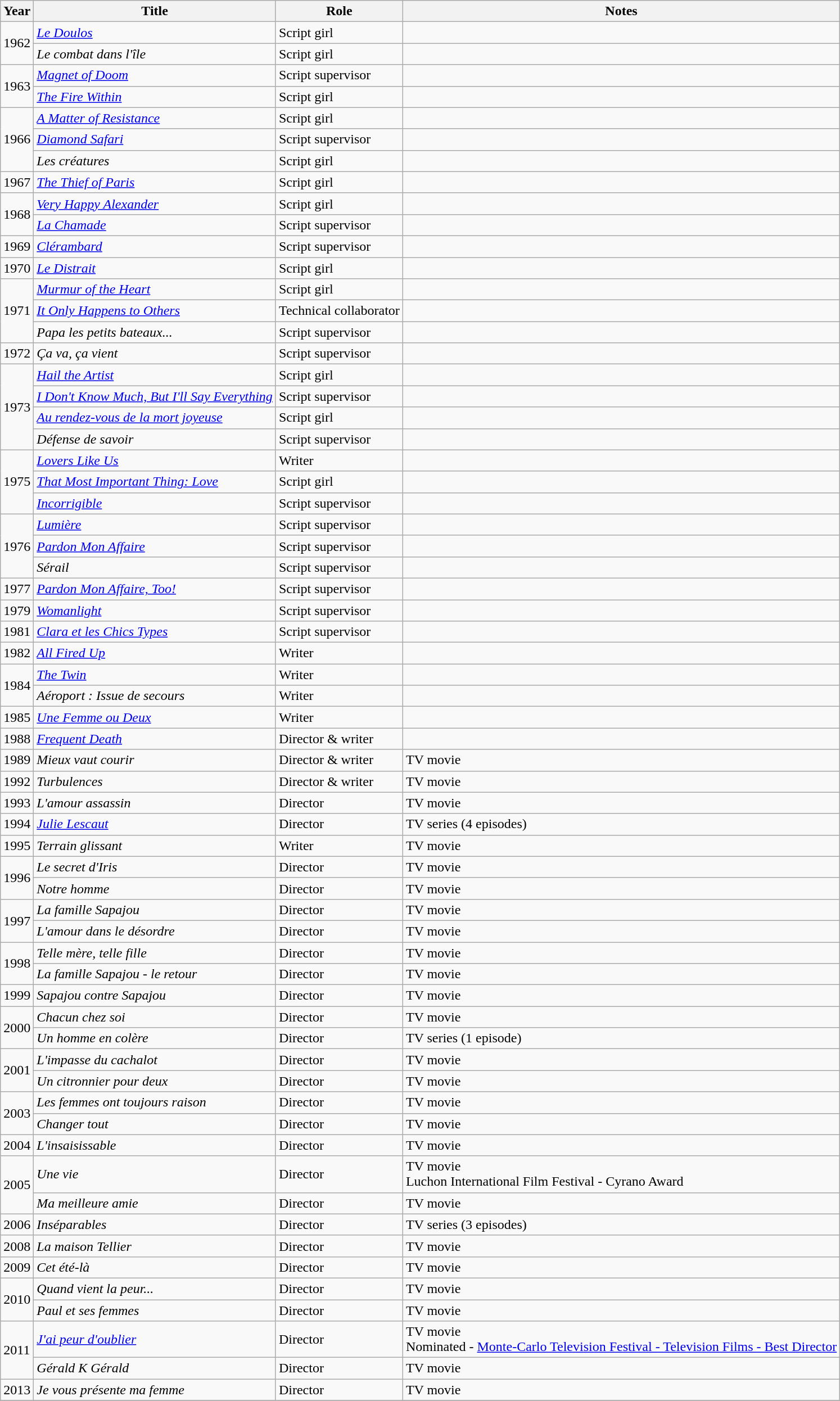<table class="wikitable sortable">
<tr>
<th>Year</th>
<th>Title</th>
<th>Role</th>
<th class="unsortable">Notes</th>
</tr>
<tr>
<td rowspan=2>1962</td>
<td><em><a href='#'>Le Doulos</a></em></td>
<td>Script girl</td>
<td></td>
</tr>
<tr>
<td><em>Le combat dans l'île</em></td>
<td>Script girl</td>
<td></td>
</tr>
<tr>
<td rowspan=2>1963</td>
<td><em><a href='#'>Magnet of Doom</a></em></td>
<td>Script supervisor</td>
<td></td>
</tr>
<tr>
<td><em><a href='#'>The Fire Within</a></em></td>
<td>Script girl</td>
<td></td>
</tr>
<tr>
<td rowspan=3>1966</td>
<td><em><a href='#'>A Matter of Resistance</a></em></td>
<td>Script girl</td>
<td></td>
</tr>
<tr>
<td><em><a href='#'>Diamond Safari</a></em></td>
<td>Script supervisor</td>
<td></td>
</tr>
<tr>
<td><em>Les créatures</em></td>
<td>Script girl</td>
<td></td>
</tr>
<tr>
<td>1967</td>
<td><em><a href='#'>The Thief of Paris</a></em></td>
<td>Script girl</td>
<td></td>
</tr>
<tr>
<td rowspan=2>1968</td>
<td><em><a href='#'>Very Happy Alexander</a></em></td>
<td>Script girl</td>
<td></td>
</tr>
<tr>
<td><em><a href='#'>La Chamade</a></em></td>
<td>Script supervisor</td>
<td></td>
</tr>
<tr>
<td>1969</td>
<td><em><a href='#'>Clérambard</a></em></td>
<td>Script supervisor</td>
<td></td>
</tr>
<tr>
<td>1970</td>
<td><em><a href='#'>Le Distrait</a></em></td>
<td>Script girl</td>
<td></td>
</tr>
<tr>
<td rowspan=3>1971</td>
<td><em><a href='#'>Murmur of the Heart</a></em></td>
<td>Script girl</td>
<td></td>
</tr>
<tr>
<td><em><a href='#'>It Only Happens to Others</a></em></td>
<td>Technical collaborator</td>
<td></td>
</tr>
<tr>
<td><em>Papa les petits bateaux...</em></td>
<td>Script supervisor</td>
<td></td>
</tr>
<tr>
<td>1972</td>
<td><em>Ça va, ça vient</em></td>
<td>Script supervisor</td>
<td></td>
</tr>
<tr>
<td rowspan=4>1973</td>
<td><em><a href='#'>Hail the Artist</a></em></td>
<td>Script girl</td>
<td></td>
</tr>
<tr>
<td><em><a href='#'>I Don't Know Much, But I'll Say Everything</a></em></td>
<td>Script supervisor</td>
<td></td>
</tr>
<tr>
<td><em><a href='#'>Au rendez-vous de la mort joyeuse</a></em></td>
<td>Script girl</td>
<td></td>
</tr>
<tr>
<td><em>Défense de savoir</em></td>
<td>Script supervisor</td>
<td></td>
</tr>
<tr>
<td rowspan=3>1975</td>
<td><em><a href='#'>Lovers Like Us</a></em></td>
<td>Writer</td>
<td></td>
</tr>
<tr>
<td><em><a href='#'>That Most Important Thing: Love</a></em></td>
<td>Script girl</td>
<td></td>
</tr>
<tr>
<td><em><a href='#'>Incorrigible</a></em></td>
<td>Script supervisor</td>
<td></td>
</tr>
<tr>
<td rowspan=3>1976</td>
<td><em><a href='#'>Lumière</a></em></td>
<td>Script supervisor</td>
<td></td>
</tr>
<tr>
<td><em><a href='#'>Pardon Mon Affaire</a></em></td>
<td>Script supervisor</td>
<td></td>
</tr>
<tr>
<td><em>Sérail</em></td>
<td>Script supervisor</td>
<td></td>
</tr>
<tr>
<td>1977</td>
<td><em><a href='#'>Pardon Mon Affaire, Too!</a></em></td>
<td>Script supervisor</td>
<td></td>
</tr>
<tr>
<td>1979</td>
<td><em><a href='#'>Womanlight</a></em></td>
<td>Script supervisor</td>
<td></td>
</tr>
<tr>
<td>1981</td>
<td><em><a href='#'>Clara et les Chics Types</a></em></td>
<td>Script supervisor</td>
<td></td>
</tr>
<tr>
<td>1982</td>
<td><em><a href='#'>All Fired Up</a></em></td>
<td>Writer</td>
<td></td>
</tr>
<tr>
<td rowspan=2>1984</td>
<td><em><a href='#'>The Twin</a></em></td>
<td>Writer</td>
<td></td>
</tr>
<tr>
<td><em>Aéroport : Issue de secours</em></td>
<td>Writer</td>
<td></td>
</tr>
<tr>
<td>1985</td>
<td><em><a href='#'>Une Femme ou Deux</a></em></td>
<td>Writer</td>
<td></td>
</tr>
<tr>
<td>1988</td>
<td><em><a href='#'>Frequent Death</a></em></td>
<td>Director & writer</td>
<td></td>
</tr>
<tr>
<td>1989</td>
<td><em>Mieux vaut courir</em></td>
<td>Director & writer</td>
<td>TV movie</td>
</tr>
<tr>
<td>1992</td>
<td><em>Turbulences</em></td>
<td>Director & writer</td>
<td>TV movie</td>
</tr>
<tr>
<td>1993</td>
<td><em>L'amour assassin</em></td>
<td>Director</td>
<td>TV movie</td>
</tr>
<tr>
<td>1994</td>
<td><em><a href='#'>Julie Lescaut</a></em></td>
<td>Director</td>
<td>TV series (4 episodes)</td>
</tr>
<tr>
<td>1995</td>
<td><em>Terrain glissant</em></td>
<td>Writer</td>
<td>TV movie</td>
</tr>
<tr>
<td rowspan=2>1996</td>
<td><em>Le secret d'Iris</em></td>
<td>Director</td>
<td>TV movie</td>
</tr>
<tr>
<td><em>Notre homme</em></td>
<td>Director</td>
<td>TV movie</td>
</tr>
<tr>
<td rowspan=2>1997</td>
<td><em>La famille Sapajou</em></td>
<td>Director</td>
<td>TV movie</td>
</tr>
<tr>
<td><em>L'amour dans le désordre</em></td>
<td>Director</td>
<td>TV movie</td>
</tr>
<tr>
<td rowspan=2>1998</td>
<td><em>Telle mère, telle fille</em></td>
<td>Director</td>
<td>TV movie</td>
</tr>
<tr>
<td><em>La famille Sapajou - le retour</em></td>
<td>Director</td>
<td>TV movie</td>
</tr>
<tr>
<td>1999</td>
<td><em>Sapajou contre Sapajou</em></td>
<td>Director</td>
<td>TV movie</td>
</tr>
<tr>
<td rowspan=2>2000</td>
<td><em>Chacun chez soi</em></td>
<td>Director</td>
<td>TV movie</td>
</tr>
<tr>
<td><em>Un homme en colère</em></td>
<td>Director</td>
<td>TV series (1 episode)</td>
</tr>
<tr>
<td rowspan=2>2001</td>
<td><em>L'impasse du cachalot</em></td>
<td>Director</td>
<td>TV movie</td>
</tr>
<tr>
<td><em>Un citronnier pour deux</em></td>
<td>Director</td>
<td>TV movie</td>
</tr>
<tr>
<td rowspan=2>2003</td>
<td><em>Les femmes ont toujours raison</em></td>
<td>Director</td>
<td>TV movie</td>
</tr>
<tr>
<td><em>Changer tout</em></td>
<td>Director</td>
<td>TV movie</td>
</tr>
<tr>
<td>2004</td>
<td><em>L'insaisissable</em></td>
<td>Director</td>
<td>TV movie</td>
</tr>
<tr>
<td rowspan=2>2005</td>
<td><em>Une vie</em></td>
<td>Director</td>
<td>TV movie<br>Luchon International Film Festival - Cyrano Award</td>
</tr>
<tr>
<td><em>Ma meilleure amie</em></td>
<td>Director</td>
<td>TV movie</td>
</tr>
<tr>
<td>2006</td>
<td><em>Inséparables</em></td>
<td>Director</td>
<td>TV series (3 episodes)</td>
</tr>
<tr>
<td>2008</td>
<td><em>La maison Tellier</em></td>
<td>Director</td>
<td>TV movie</td>
</tr>
<tr>
<td>2009</td>
<td><em>Cet été-là</em></td>
<td>Director</td>
<td>TV movie</td>
</tr>
<tr>
<td rowspan=2>2010</td>
<td><em>Quand vient la peur...</em></td>
<td>Director</td>
<td>TV movie</td>
</tr>
<tr>
<td><em>Paul et ses femmes</em></td>
<td>Director</td>
<td>TV movie</td>
</tr>
<tr>
<td rowspan=2>2011</td>
<td><em><a href='#'>J'ai peur d'oublier</a></em></td>
<td>Director</td>
<td>TV movie<br>Nominated - <a href='#'>Monte-Carlo Television Festival - Television Films - Best Director</a></td>
</tr>
<tr>
<td><em>Gérald K Gérald</em></td>
<td>Director</td>
<td>TV movie</td>
</tr>
<tr>
<td>2013</td>
<td><em>Je vous présente ma femme</em></td>
<td>Director</td>
<td>TV movie</td>
</tr>
<tr>
</tr>
</table>
